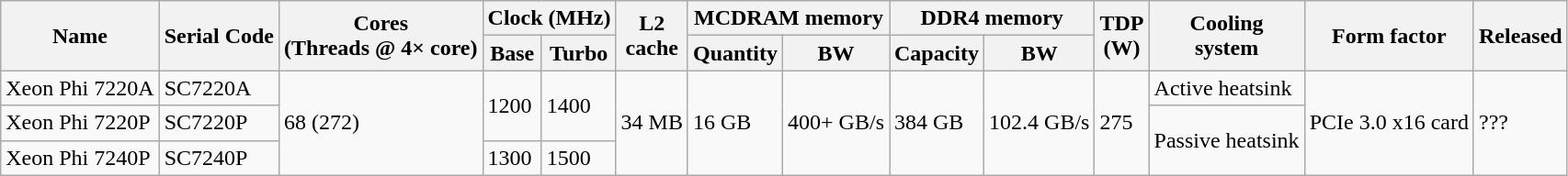<table class="wikitable sortable">
<tr>
<th rowspan="2">Name</th>
<th rowspan="2">Serial Code</th>
<th rowspan="2">Cores<br>(Threads @ 4× core)<br></th>
<th colspan="2">Clock (MHz)</th>
<th rowspan="2">L2<br>cache</th>
<th colspan="2">MCDRAM memory</th>
<th colspan="2">DDR4 memory</th>
<th rowspan="2">TDP<br>(W)</th>
<th rowspan="2">Cooling<br>system</th>
<th rowspan="2">Form factor</th>
<th rowspan="2">Released</th>
</tr>
<tr>
<th class="unsortable">Base</th>
<th class="unsortable">Turbo</th>
<th>Quantity</th>
<th><abbr>BW</abbr></th>
<th colspan="1">Capacity</th>
<th><abbr>BW</abbr></th>
</tr>
<tr>
<td>Xeon Phi 7220A</td>
<td>SC7220A</td>
<td rowspan="3">68 (272)</td>
<td rowspan="2">1200</td>
<td rowspan="2">1400</td>
<td rowspan="3">34 MB</td>
<td rowspan="3">16 GB</td>
<td rowspan="3">400+ GB/s</td>
<td rowspan="3">384 GB</td>
<td rowspan="3">102.4 GB/s</td>
<td rowspan="3">275</td>
<td>Active heatsink</td>
<td rowspan="3">PCIe 3.0 x16 card</td>
<td rowspan="3">???</td>
</tr>
<tr>
<td>Xeon Phi 7220P</td>
<td>SC7220P</td>
<td rowspan="2">Passive heatsink</td>
</tr>
<tr>
<td>Xeon Phi 7240P</td>
<td>SC7240P</td>
<td>1300</td>
<td>1500</td>
</tr>
</table>
